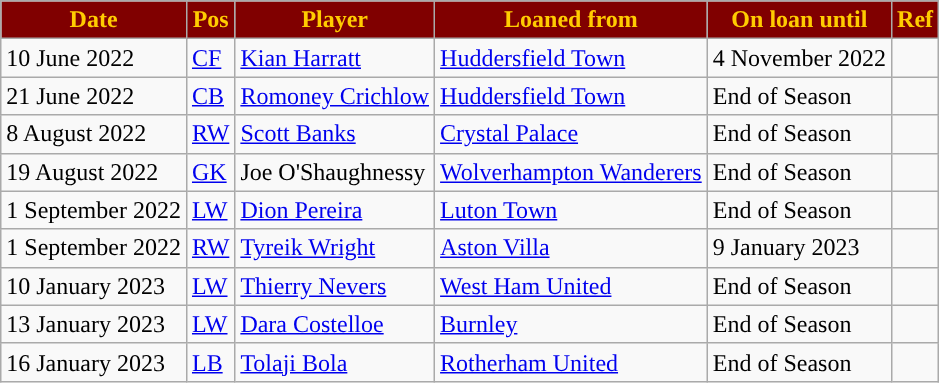<table class="wikitable plainrowheaders sortable">
<tr>
<th style="background:#800000; color:#ffCC00; ">Date</th>
<th style="background:#800000; color:#ffCC00; ">Pos</th>
<th style="background:#800000; color:#ffCC00; ">Player</th>
<th style="background:#800000; color:#ffCC00; ">Loaned from</th>
<th style="background:#800000; color:#ffCC00; ">On loan until</th>
<th style="background:#800000; color:#ffCC00; ">Ref</th>
</tr>
<tr>
<td>10 June 2022</td>
<td><a href='#'>CF</a></td>
<td> <a href='#'>Kian Harratt</a></td>
<td> <a href='#'>Huddersfield Town</a></td>
<td>4 November 2022</td>
<td></td>
</tr>
<tr>
<td>21 June 2022</td>
<td><a href='#'>CB</a></td>
<td> <a href='#'>Romoney Crichlow</a></td>
<td> <a href='#'>Huddersfield Town</a></td>
<td>End of Season</td>
<td></td>
</tr>
<tr>
<td>8 August 2022</td>
<td><a href='#'>RW</a></td>
<td> <a href='#'>Scott Banks</a></td>
<td> <a href='#'>Crystal Palace</a></td>
<td>End of Season</td>
<td></td>
</tr>
<tr>
<td>19 August 2022</td>
<td><a href='#'>GK</a></td>
<td> Joe O'Shaughnessy</td>
<td> <a href='#'>Wolverhampton Wanderers</a></td>
<td>End of Season</td>
<td></td>
</tr>
<tr>
<td>1 September 2022</td>
<td><a href='#'>LW</a></td>
<td> <a href='#'>Dion Pereira</a></td>
<td> <a href='#'>Luton Town</a></td>
<td>End of Season</td>
<td></td>
</tr>
<tr>
<td>1 September 2022</td>
<td><a href='#'>RW</a></td>
<td> <a href='#'>Tyreik Wright</a></td>
<td> <a href='#'>Aston Villa</a></td>
<td>9 January 2023</td>
<td></td>
</tr>
<tr>
<td>10 January 2023</td>
<td><a href='#'>LW</a></td>
<td> <a href='#'>Thierry Nevers</a></td>
<td> <a href='#'>West Ham United</a></td>
<td>End of Season</td>
<td></td>
</tr>
<tr>
<td>13 January 2023</td>
<td><a href='#'>LW</a></td>
<td> <a href='#'>Dara Costelloe</a></td>
<td> <a href='#'>Burnley</a></td>
<td>End of Season</td>
<td></td>
</tr>
<tr>
<td>16 January 2023</td>
<td><a href='#'>LB</a></td>
<td> <a href='#'>Tolaji Bola</a></td>
<td> <a href='#'>Rotherham United</a></td>
<td>End of Season</td>
<td></td>
</tr>
</table>
